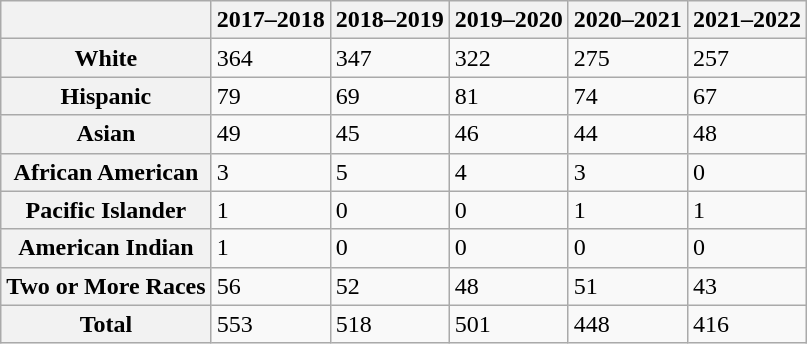<table class="wikitable">
<tr>
<th></th>
<th>2017–2018</th>
<th>2018<strong>–2019</strong></th>
<th>2019<strong>–2020</strong></th>
<th>2020<strong>–2021</strong></th>
<th>2021<strong>–2022</strong></th>
</tr>
<tr>
<th>White</th>
<td>364</td>
<td>347</td>
<td>322</td>
<td>275</td>
<td>257</td>
</tr>
<tr>
<th>Hispanic</th>
<td>79</td>
<td>69</td>
<td>81</td>
<td>74</td>
<td>67</td>
</tr>
<tr>
<th>Asian</th>
<td>49</td>
<td>45</td>
<td>46</td>
<td>44</td>
<td>48</td>
</tr>
<tr>
<th>African American</th>
<td>3</td>
<td>5</td>
<td>4</td>
<td>3</td>
<td>0</td>
</tr>
<tr>
<th>Pacific Islander</th>
<td>1</td>
<td>0</td>
<td>0</td>
<td>1</td>
<td>1</td>
</tr>
<tr>
<th>American Indian</th>
<td>1</td>
<td>0</td>
<td>0</td>
<td>0</td>
<td>0</td>
</tr>
<tr>
<th>Two or More Races</th>
<td>56</td>
<td>52</td>
<td>48</td>
<td>51</td>
<td>43</td>
</tr>
<tr>
<th>Total</th>
<td>553</td>
<td>518</td>
<td>501</td>
<td>448</td>
<td>416</td>
</tr>
</table>
